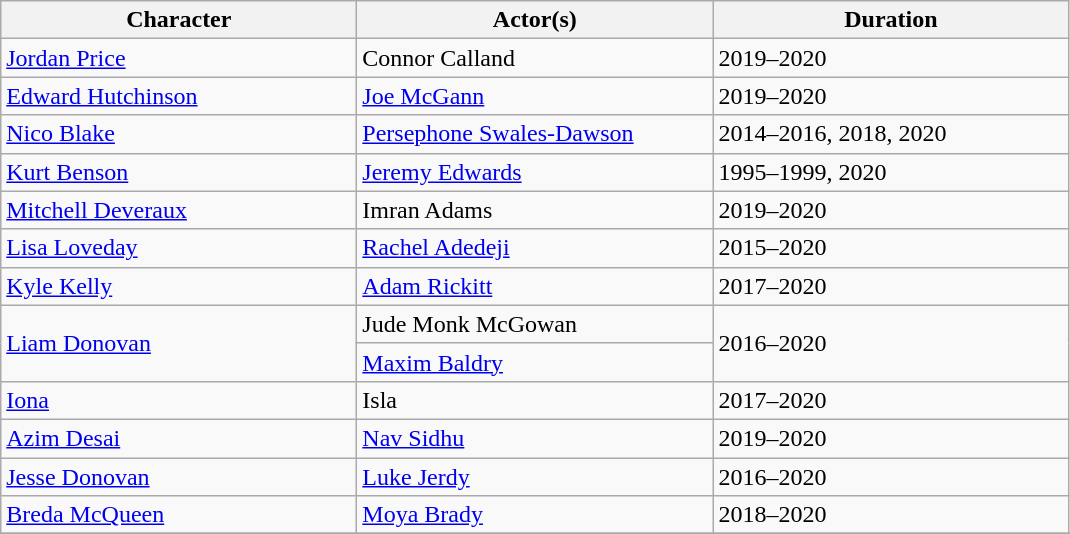<table class="wikitable sortable sticky-header">
<tr>
<th scope="col" style="width:230px;">Character</th>
<th scope="col" style="width:230px;">Actor(s)</th>
<th scope="col" style="width:230px;">Duration</th>
</tr>
<tr>
<td><a href='#'>Jordan Price</a></td>
<td>Connor Calland</td>
<td>2019–2020</td>
</tr>
<tr>
<td><a href='#'>Edward Hutchinson</a></td>
<td><a href='#'>Joe McGann</a></td>
<td>2019–2020</td>
</tr>
<tr>
<td><a href='#'>Nico Blake</a></td>
<td><a href='#'>Persephone Swales-Dawson</a></td>
<td>2014–2016, 2018, 2020</td>
</tr>
<tr>
<td><a href='#'>Kurt Benson</a></td>
<td><a href='#'>Jeremy Edwards</a></td>
<td>1995–1999, 2020</td>
</tr>
<tr>
<td><a href='#'>Mitchell Deveraux</a></td>
<td>Imran Adams</td>
<td>2019–2020</td>
</tr>
<tr>
<td><a href='#'>Lisa Loveday</a></td>
<td><a href='#'>Rachel Adedeji</a></td>
<td>2015–2020</td>
</tr>
<tr>
<td><a href='#'>Kyle Kelly</a></td>
<td><a href='#'>Adam Rickitt</a></td>
<td>2017–2020</td>
</tr>
<tr>
<td rowspan="2"><a href='#'>Liam Donovan</a></td>
<td>Jude Monk McGowan</td>
<td rowspan="2">2016–2020</td>
</tr>
<tr>
<td><a href='#'>Maxim Baldry</a></td>
</tr>
<tr>
<td><a href='#'>Iona</a></td>
<td>Isla</td>
<td>2017–2020</td>
</tr>
<tr>
<td><a href='#'>Azim Desai</a></td>
<td><a href='#'>Nav Sidhu</a></td>
<td>2019–2020</td>
</tr>
<tr>
<td><a href='#'>Jesse Donovan</a></td>
<td><a href='#'>Luke Jerdy</a></td>
<td>2016–2020</td>
</tr>
<tr>
<td><a href='#'>Breda McQueen</a></td>
<td><a href='#'>Moya Brady</a></td>
<td>2018–2020</td>
</tr>
<tr>
</tr>
</table>
